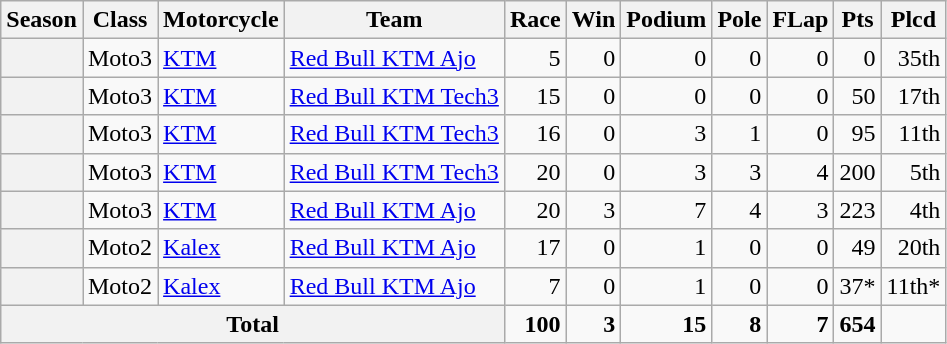<table class="wikitable" style="text-align:right;">
<tr>
<th>Season</th>
<th>Class</th>
<th>Motorcycle</th>
<th>Team</th>
<th>Race</th>
<th>Win</th>
<th>Podium</th>
<th>Pole</th>
<th>FLap</th>
<th>Pts</th>
<th>Plcd</th>
</tr>
<tr>
<th></th>
<td>Moto3</td>
<td style="text-align:left;"><a href='#'>KTM</a></td>
<td style="text-align:left;"><a href='#'>Red Bull KTM Ajo</a></td>
<td>5</td>
<td>0</td>
<td>0</td>
<td>0</td>
<td>0</td>
<td>0</td>
<td>35th</td>
</tr>
<tr>
<th></th>
<td>Moto3</td>
<td style="text-align:left;"><a href='#'>KTM</a></td>
<td style="text-align:left;"><a href='#'>Red Bull KTM Tech3</a></td>
<td>15</td>
<td>0</td>
<td>0</td>
<td>0</td>
<td>0</td>
<td>50</td>
<td>17th</td>
</tr>
<tr>
<th></th>
<td>Moto3</td>
<td style="text-align:left;"><a href='#'>KTM</a></td>
<td style="text-align:left;"><a href='#'>Red Bull KTM Tech3</a></td>
<td>16</td>
<td>0</td>
<td>3</td>
<td>1</td>
<td>0</td>
<td>95</td>
<td>11th</td>
</tr>
<tr>
<th></th>
<td>Moto3</td>
<td style="text-align:left;"><a href='#'>KTM</a></td>
<td style="text-align:left;"><a href='#'>Red Bull KTM Tech3</a></td>
<td>20</td>
<td>0</td>
<td>3</td>
<td>3</td>
<td>4</td>
<td>200</td>
<td>5th</td>
</tr>
<tr>
<th></th>
<td>Moto3</td>
<td style="text-align:left;"><a href='#'>KTM</a></td>
<td style="text-align:left;"><a href='#'>Red Bull KTM Ajo</a></td>
<td>20</td>
<td>3</td>
<td>7</td>
<td>4</td>
<td>3</td>
<td>223</td>
<td>4th</td>
</tr>
<tr>
<th></th>
<td>Moto2</td>
<td style="text-align:left;"><a href='#'>Kalex</a></td>
<td style="text-align:left;"><a href='#'>Red Bull KTM Ajo</a></td>
<td>17</td>
<td>0</td>
<td>1</td>
<td>0</td>
<td>0</td>
<td>49</td>
<td>20th</td>
</tr>
<tr>
<th></th>
<td>Moto2</td>
<td style="text-align:left;"><a href='#'>Kalex</a></td>
<td style="text-align:left;"><a href='#'>Red Bull KTM Ajo</a></td>
<td>7</td>
<td>0</td>
<td>1</td>
<td>0</td>
<td>0</td>
<td>37*</td>
<td>11th*</td>
</tr>
<tr>
<th colspan="4">Total</th>
<td><strong>100</strong></td>
<td><strong>3</strong></td>
<td><strong>15</strong></td>
<td><strong>8</strong></td>
<td><strong>7</strong></td>
<td><strong>654</strong></td>
<td></td>
</tr>
</table>
